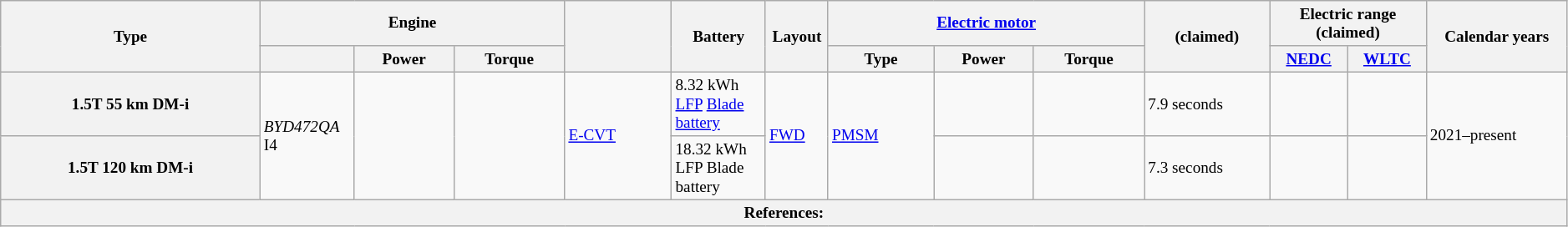<table class="wikitable" style="text-align:left; font-size:80%; width=">
<tr>
<th rowspan="2">Type</th>
<th colspan="3">Engine</th>
<th rowspan="2"></th>
<th rowspan="2" width="6%">Battery</th>
<th rowspan="2" width="4%">Layout</th>
<th colspan="3"><a href='#'>Electric motor</a></th>
<th rowspan="2" width="8%"> (claimed)</th>
<th colspan="2">Electric range (claimed)</th>
<th rowspan="2" width="9%">Calendar years</th>
</tr>
<tr>
<th width="6%"></th>
<th>Power</th>
<th>Torque</th>
<th>Type</th>
<th>Power</th>
<th>Torque</th>
<th width="5%"><a href='#'>NEDC</a></th>
<th width="5%"><a href='#'>WLTC</a></th>
</tr>
<tr>
<th>1.5T 55 km DM-i</th>
<td rowspan="2"><em>BYD472QA</em>  I4</td>
<td rowspan="2"></td>
<td rowspan="2"></td>
<td rowspan="2"><a href='#'>E-CVT</a></td>
<td>8.32 kWh <a href='#'>LFP</a> <a href='#'>Blade battery</a></td>
<td rowspan="2"><a href='#'>FWD</a></td>
<td rowspan="2"><a href='#'>PMSM</a></td>
<td></td>
<td></td>
<td>7.9 seconds</td>
<td></td>
<td></td>
<td rowspan="2">2021–present</td>
</tr>
<tr>
<th>1.5T 120 km DM-i</th>
<td>18.32 kWh LFP Blade battery</td>
<td></td>
<td></td>
<td>7.3 seconds</td>
<td></td>
<td></td>
</tr>
<tr>
<th colspan="14">References: </th>
</tr>
</table>
